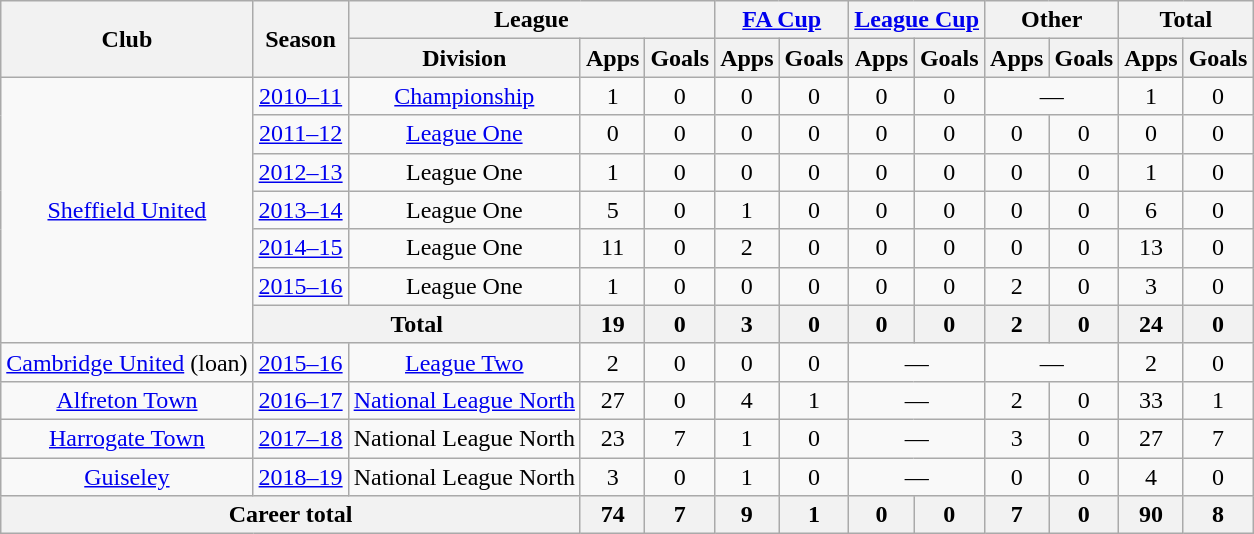<table class="wikitable" style="text-align: center">
<tr>
<th rowspan="2">Club</th>
<th rowspan="2">Season</th>
<th colspan="3">League</th>
<th colspan="2"><a href='#'>FA Cup</a></th>
<th colspan="2"><a href='#'>League Cup</a></th>
<th colspan="2">Other</th>
<th colspan="2">Total</th>
</tr>
<tr>
<th>Division</th>
<th>Apps</th>
<th>Goals</th>
<th>Apps</th>
<th>Goals</th>
<th>Apps</th>
<th>Goals</th>
<th>Apps</th>
<th>Goals</th>
<th>Apps</th>
<th>Goals</th>
</tr>
<tr>
<td rowspan="7"><a href='#'>Sheffield United</a></td>
<td><a href='#'>2010–11</a></td>
<td><a href='#'>Championship</a></td>
<td>1</td>
<td>0</td>
<td>0</td>
<td>0</td>
<td>0</td>
<td>0</td>
<td colspan="2">—</td>
<td>1</td>
<td>0</td>
</tr>
<tr>
<td><a href='#'>2011–12</a></td>
<td><a href='#'>League One</a></td>
<td>0</td>
<td>0</td>
<td>0</td>
<td>0</td>
<td>0</td>
<td>0</td>
<td>0</td>
<td>0</td>
<td>0</td>
<td>0</td>
</tr>
<tr>
<td><a href='#'>2012–13</a></td>
<td>League One</td>
<td>1</td>
<td>0</td>
<td>0</td>
<td>0</td>
<td>0</td>
<td>0</td>
<td>0</td>
<td>0</td>
<td>1</td>
<td>0</td>
</tr>
<tr>
<td><a href='#'>2013–14</a></td>
<td>League One</td>
<td>5</td>
<td>0</td>
<td>1</td>
<td>0</td>
<td>0</td>
<td>0</td>
<td>0</td>
<td>0</td>
<td>6</td>
<td>0</td>
</tr>
<tr>
<td><a href='#'>2014–15</a></td>
<td>League One</td>
<td>11</td>
<td>0</td>
<td>2</td>
<td>0</td>
<td>0</td>
<td>0</td>
<td>0</td>
<td>0</td>
<td>13</td>
<td>0</td>
</tr>
<tr>
<td><a href='#'>2015–16</a></td>
<td>League One</td>
<td>1</td>
<td>0</td>
<td>0</td>
<td>0</td>
<td>0</td>
<td>0</td>
<td>2</td>
<td>0</td>
<td>3</td>
<td>0</td>
</tr>
<tr>
<th colspan="2">Total</th>
<th>19</th>
<th>0</th>
<th>3</th>
<th>0</th>
<th>0</th>
<th>0</th>
<th>2</th>
<th>0</th>
<th>24</th>
<th>0</th>
</tr>
<tr>
<td><a href='#'>Cambridge United</a> (loan)</td>
<td><a href='#'>2015–16</a></td>
<td><a href='#'>League Two</a></td>
<td>2</td>
<td>0</td>
<td>0</td>
<td>0</td>
<td colspan="2">—</td>
<td colspan="2">—</td>
<td>2</td>
<td>0</td>
</tr>
<tr>
<td><a href='#'>Alfreton Town</a></td>
<td><a href='#'>2016–17</a></td>
<td><a href='#'>National League North</a></td>
<td>27</td>
<td>0</td>
<td>4</td>
<td>1</td>
<td colspan="2">—</td>
<td>2</td>
<td>0</td>
<td>33</td>
<td>1</td>
</tr>
<tr>
<td><a href='#'>Harrogate Town</a></td>
<td><a href='#'>2017–18</a></td>
<td>National League North</td>
<td>23</td>
<td>7</td>
<td>1</td>
<td>0</td>
<td colspan="2">—</td>
<td>3</td>
<td>0</td>
<td>27</td>
<td>7</td>
</tr>
<tr>
<td><a href='#'>Guiseley</a></td>
<td><a href='#'>2018–19</a></td>
<td>National League North</td>
<td>3</td>
<td>0</td>
<td>1</td>
<td>0</td>
<td colspan="2">—</td>
<td>0</td>
<td>0</td>
<td>4</td>
<td>0</td>
</tr>
<tr>
<th colspan="3">Career total</th>
<th>74</th>
<th>7</th>
<th>9</th>
<th>1</th>
<th>0</th>
<th>0</th>
<th>7</th>
<th>0</th>
<th>90</th>
<th>8</th>
</tr>
</table>
